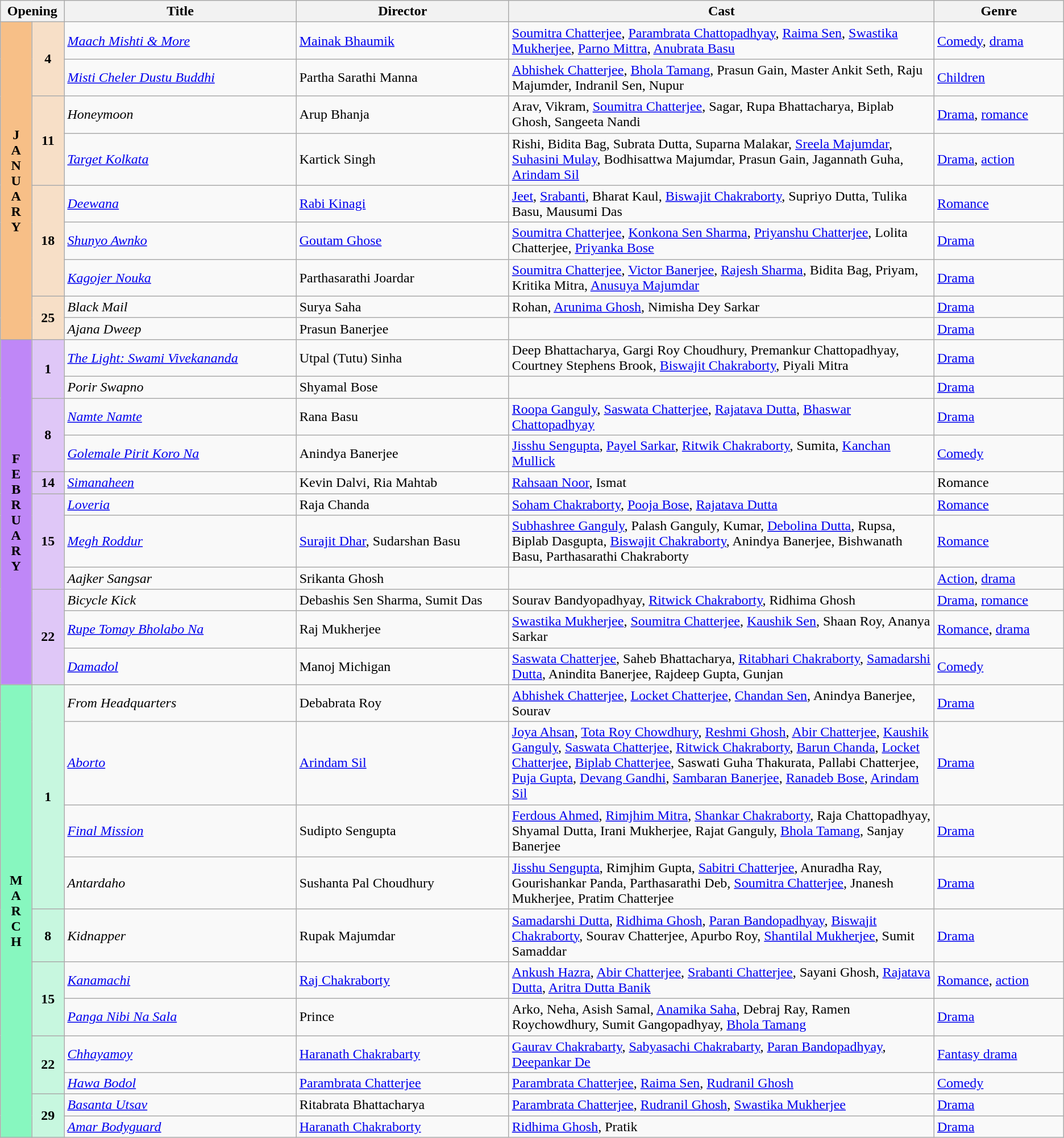<table class="wikitable sortable">
<tr>
<th colspan="2" style="width:6%;">Opening</th>
<th>Title</th>
<th style="width:20%;">Director</th>
<th style="width:40%;">Cast</th>
<th>Genre</th>
</tr>
<tr>
<td rowspan="9" style="text-align:center; background:#f7bf87; textcolor:#000;"><strong>J<br>A<br>N<br>U<br>A<br>R<br>Y</strong></td>
<td rowspan="2" style="text-align:center; background:#f7dfc7; textcolor:#000;"><strong>4</strong></td>
<td><em><a href='#'>Maach Mishti & More</a></em></td>
<td><a href='#'>Mainak Bhaumik</a></td>
<td><a href='#'>Soumitra Chatterjee</a>, <a href='#'>Parambrata Chattopadhyay</a>, <a href='#'>Raima Sen</a>, <a href='#'>Swastika Mukherjee</a>, <a href='#'>Parno Mittra</a>, <a href='#'>Anubrata Basu</a></td>
<td><a href='#'>Comedy</a>, <a href='#'>drama</a></td>
</tr>
<tr>
<td><em><a href='#'>Misti Cheler Dustu Buddhi</a></em></td>
<td>Partha Sarathi Manna</td>
<td><a href='#'>Abhishek Chatterjee</a>, <a href='#'>Bhola Tamang</a>, Prasun Gain, Master Ankit Seth, Raju Majumder, Indranil Sen, Nupur</td>
<td><a href='#'>Children</a></td>
</tr>
<tr>
<td rowspan="2" style="text-align:center; background:#f7dfc7; textcolor:#000;"><strong>11</strong></td>
<td><em>Honeymoon</em></td>
<td>Arup Bhanja</td>
<td>Arav, Vikram, <a href='#'>Soumitra Chatterjee</a>, Sagar, Rupa Bhattacharya, Biplab Ghosh, Sangeeta Nandi</td>
<td><a href='#'>Drama</a>, <a href='#'>romance</a></td>
</tr>
<tr>
<td><em><a href='#'>Target Kolkata</a></em></td>
<td>Kartick Singh</td>
<td>Rishi, Bidita Bag, Subrata Dutta, Suparna Malakar, <a href='#'>Sreela Majumdar</a>, <a href='#'>Suhasini Mulay</a>, Bodhisattwa Majumdar, Prasun Gain, Jagannath Guha, <a href='#'>Arindam Sil</a></td>
<td><a href='#'>Drama</a>, <a href='#'>action</a></td>
</tr>
<tr>
<td rowspan="3" style="text-align:center; background:#f7dfc7; textcolor:#000;"><strong>18</strong></td>
<td><em><a href='#'>Deewana</a></em></td>
<td><a href='#'>Rabi Kinagi</a></td>
<td><a href='#'>Jeet</a>, <a href='#'>Srabanti</a>, Bharat Kaul, <a href='#'>Biswajit Chakraborty</a>, Supriyo Dutta, Tulika Basu, Mausumi Das</td>
<td><a href='#'>Romance</a></td>
</tr>
<tr>
<td><em><a href='#'>Shunyo Awnko</a></em></td>
<td><a href='#'>Goutam Ghose</a></td>
<td><a href='#'>Soumitra Chatterjee</a>, <a href='#'>Konkona Sen Sharma</a>, <a href='#'>Priyanshu Chatterjee</a>, Lolita Chatterjee, <a href='#'>Priyanka Bose</a></td>
<td><a href='#'>Drama</a></td>
</tr>
<tr>
<td><em><a href='#'>Kagojer Nouka</a></em></td>
<td>Parthasarathi Joardar</td>
<td><a href='#'>Soumitra Chatterjee</a>, <a href='#'>Victor Banerjee</a>, <a href='#'>Rajesh Sharma</a>, Bidita Bag, Priyam, Kritika Mitra, <a href='#'>Anusuya Majumdar</a></td>
<td><a href='#'>Drama</a></td>
</tr>
<tr>
<td rowspan="2" style="text-align:center; background:#f7dfc7; textcolor:#000;"><strong>25</strong></td>
<td><em>Black Mail</em></td>
<td>Surya Saha</td>
<td>Rohan, <a href='#'>Arunima Ghosh</a>, Nimisha Dey Sarkar</td>
<td><a href='#'>Drama</a></td>
</tr>
<tr>
<td><em>Ajana Dweep</em></td>
<td>Prasun Banerjee</td>
<td></td>
<td><a href='#'>Drama</a></td>
</tr>
<tr>
<td rowspan="11" style="text-align:center; background:#bf87f7; textcolor:#000;"><strong>F<br>E<br>B<br>R<br>U<br>A<br>R<br>Y</strong></td>
<td rowspan="2" style="text-align:center; background:#dfc7f7; textcolor:#000;"><strong>1</strong></td>
<td><em><a href='#'>The Light: Swami Vivekananda</a></em></td>
<td>Utpal (Tutu) Sinha</td>
<td>Deep Bhattacharya, Gargi Roy Choudhury, Premankur Chattopadhyay, Courtney Stephens Brook, <a href='#'>Biswajit Chakraborty</a>, Piyali Mitra</td>
<td><a href='#'>Drama</a></td>
</tr>
<tr>
<td><em>Porir Swapno</em></td>
<td>Shyamal Bose</td>
<td></td>
<td><a href='#'>Drama</a></td>
</tr>
<tr>
<td rowspan="2" style="text-align:center; background:#dfc7f7; textcolor:#000;"><strong>8</strong></td>
<td><em><a href='#'>Namte Namte</a></em></td>
<td>Rana Basu</td>
<td><a href='#'>Roopa Ganguly</a>, <a href='#'>Saswata Chatterjee</a>, <a href='#'>Rajatava Dutta</a>, <a href='#'>Bhaswar Chattopadhyay</a></td>
<td><a href='#'>Drama</a></td>
</tr>
<tr>
<td><em><a href='#'>Golemale Pirit Koro Na</a></em></td>
<td>Anindya Banerjee</td>
<td><a href='#'>Jisshu Sengupta</a>, <a href='#'>Payel Sarkar</a>, <a href='#'>Ritwik Chakraborty</a>, Sumita, <a href='#'>Kanchan Mullick</a></td>
<td><a href='#'>Comedy</a></td>
</tr>
<tr>
<td style="text-align:center; background:#dfc7f7; textcolor:#000;"><strong>14</strong></td>
<td><em><a href='#'>Simanaheen</a></em></td>
<td>Kevin Dalvi, Ria Mahtab</td>
<td><a href='#'>Rahsaan Noor</a>, Ismat</td>
<td>Romance</td>
</tr>
<tr>
<td rowspan="3" style="text-align:center; background:#dfc7f7; textcolor:#000;"><strong>15</strong></td>
<td><em><a href='#'>Loveria</a></em></td>
<td>Raja Chanda</td>
<td><a href='#'>Soham Chakraborty</a>, <a href='#'>Pooja Bose</a>, <a href='#'>Rajatava Dutta</a></td>
<td><a href='#'>Romance</a></td>
</tr>
<tr>
<td><em><a href='#'>Megh Roddur</a></em></td>
<td><a href='#'>Surajit Dhar</a>, Sudarshan Basu</td>
<td><a href='#'>Subhashree Ganguly</a>, Palash Ganguly, Kumar, <a href='#'>Debolina Dutta</a>, Rupsa, Biplab Dasgupta, <a href='#'>Biswajit Chakraborty</a>, Anindya Banerjee, Bishwanath Basu, Parthasarathi Chakraborty</td>
<td><a href='#'>Romance</a></td>
</tr>
<tr>
<td><em>Aajker Sangsar</em></td>
<td>Srikanta Ghosh</td>
<td></td>
<td><a href='#'>Action</a>, <a href='#'>drama</a></td>
</tr>
<tr>
<td rowspan="3" style="text-align:center; background:#dfc7f7; textcolor:#000;"><strong>22</strong></td>
<td><em>Bicycle Kick</em></td>
<td>Debashis Sen Sharma, Sumit Das</td>
<td>Sourav Bandyopadhyay, <a href='#'>Ritwick Chakraborty</a>, Ridhima Ghosh</td>
<td><a href='#'>Drama</a>, <a href='#'>romance</a></td>
</tr>
<tr>
<td><em><a href='#'>Rupe Tomay Bholabo Na</a></em></td>
<td>Raj Mukherjee</td>
<td><a href='#'>Swastika Mukherjee</a>, <a href='#'>Soumitra Chatterjee</a>, <a href='#'>Kaushik Sen</a>, Shaan Roy, Ananya Sarkar</td>
<td><a href='#'>Romance</a>, <a href='#'>drama</a></td>
</tr>
<tr>
<td><em><a href='#'>Damadol</a></em></td>
<td>Manoj Michigan</td>
<td><a href='#'>Saswata Chatterjee</a>, Saheb Bhattacharya, <a href='#'>Ritabhari Chakraborty</a>, <a href='#'>Samadarshi Dutta</a>, Anindita Banerjee, Rajdeep Gupta, Gunjan</td>
<td><a href='#'>Comedy</a></td>
</tr>
<tr>
<td rowspan="11" style="text-align:center; background:#87f7bf; textcolor:#000;"><strong>M<br>A<br>R<br>C<br>H</strong></td>
<td rowspan="4" style="text-align:center; background:#c7f7df; textcolor:#000;"><strong>1</strong></td>
<td><em>From Headquarters</em></td>
<td>Debabrata Roy</td>
<td><a href='#'>Abhishek Chatterjee</a>, <a href='#'>Locket Chatterjee</a>, <a href='#'>Chandan Sen</a>, Anindya Banerjee, Sourav</td>
<td><a href='#'>Drama</a></td>
</tr>
<tr>
<td><em><a href='#'>Aborto</a></em></td>
<td><a href='#'>Arindam Sil</a></td>
<td><a href='#'>Joya Ahsan</a>, <a href='#'>Tota Roy Chowdhury</a>, <a href='#'>Reshmi Ghosh</a>, <a href='#'>Abir Chatterjee</a>, <a href='#'>Kaushik Ganguly</a>, <a href='#'>Saswata Chatterjee</a>, <a href='#'>Ritwick Chakraborty</a>, <a href='#'>Barun Chanda</a>, <a href='#'>Locket Chatterjee</a>, <a href='#'>Biplab Chatterjee</a>, Saswati Guha Thakurata, Pallabi Chatterjee, <a href='#'>Puja Gupta</a>, <a href='#'>Devang Gandhi</a>, <a href='#'>Sambaran Banerjee</a>, <a href='#'>Ranadeb Bose</a>, <a href='#'>Arindam Sil</a></td>
<td><a href='#'>Drama</a></td>
</tr>
<tr>
<td><em><a href='#'>Final Mission</a></em></td>
<td>Sudipto Sengupta</td>
<td><a href='#'>Ferdous Ahmed</a>, <a href='#'>Rimjhim Mitra</a>, <a href='#'>Shankar Chakraborty</a>, Raja Chattopadhyay, Shyamal Dutta, Irani Mukherjee, Rajat Ganguly, <a href='#'>Bhola Tamang</a>, Sanjay Banerjee</td>
<td><a href='#'>Drama</a></td>
</tr>
<tr>
<td><em>Antardaho</em></td>
<td>Sushanta Pal Choudhury</td>
<td><a href='#'>Jisshu Sengupta</a>, Rimjhim Gupta, <a href='#'>Sabitri Chatterjee</a>, Anuradha Ray, Gourishankar Panda, Parthasarathi Deb, <a href='#'>Soumitra Chatterjee</a>, Jnanesh Mukherjee, Pratim Chatterjee</td>
<td><a href='#'>Drama</a></td>
</tr>
<tr>
<td style="text-align:center; background:#c7f7df; textcolor:#000;"><strong>8</strong></td>
<td><em>Kidnapper</em></td>
<td>Rupak Majumdar</td>
<td><a href='#'>Samadarshi Dutta</a>, <a href='#'>Ridhima Ghosh</a>, <a href='#'>Paran Bandopadhyay</a>, <a href='#'>Biswajit Chakraborty</a>, Sourav Chatterjee, Apurbo Roy, <a href='#'>Shantilal Mukherjee</a>, Sumit Samaddar</td>
<td><a href='#'>Drama</a></td>
</tr>
<tr>
<td rowspan="2" style="text-align:center; background:#c7f7df; textcolor:#000;"><strong>15</strong></td>
<td><em><a href='#'>Kanamachi</a></em></td>
<td><a href='#'>Raj Chakraborty</a></td>
<td><a href='#'>Ankush Hazra</a>, <a href='#'>Abir Chatterjee</a>, <a href='#'>Srabanti Chatterjee</a>, Sayani Ghosh, <a href='#'>Rajatava Dutta</a>, <a href='#'>Aritra Dutta Banik</a></td>
<td><a href='#'>Romance</a>, <a href='#'>action</a></td>
</tr>
<tr>
<td><em><a href='#'>Panga Nibi Na Sala</a></em></td>
<td>Prince</td>
<td>Arko, Neha, Asish Samal, <a href='#'>Anamika Saha</a>, Debraj Ray, Ramen Roychowdhury, Sumit Gangopadhyay, <a href='#'>Bhola Tamang</a></td>
<td><a href='#'>Drama</a></td>
</tr>
<tr>
<td rowspan="2" style="text-align:center; background:#c7f7df; textcolor:#000;"><strong>22</strong></td>
<td><em><a href='#'>Chhayamoy</a></em></td>
<td><a href='#'>Haranath Chakrabarty</a></td>
<td><a href='#'>Gaurav Chakrabarty</a>, <a href='#'>Sabyasachi Chakrabarty</a>, <a href='#'>Paran Bandopadhyay</a>, <a href='#'>Deepankar De</a></td>
<td><a href='#'>Fantasy drama</a></td>
</tr>
<tr>
<td><em><a href='#'>Hawa Bodol</a></em></td>
<td><a href='#'>Parambrata Chatterjee</a></td>
<td><a href='#'>Parambrata Chatterjee</a>, <a href='#'>Raima Sen</a>, <a href='#'>Rudranil Ghosh</a></td>
<td><a href='#'>Comedy</a></td>
</tr>
<tr>
<td rowspan="2" style="text-align:center; background:#c7f7df; textcolor:#000;"><strong>29</strong></td>
<td><em><a href='#'>Basanta Utsav</a></em></td>
<td>Ritabrata Bhattacharya</td>
<td><a href='#'>Parambrata Chatterjee</a>, <a href='#'>Rudranil Ghosh</a>, <a href='#'>Swastika Mukherjee</a></td>
<td><a href='#'>Drama</a></td>
</tr>
<tr>
<td><em><a href='#'>Amar Bodyguard</a></em></td>
<td><a href='#'>Haranath Chakraborty</a></td>
<td><a href='#'>Ridhima Ghosh</a>, Pratik</td>
<td><a href='#'>Drama</a></td>
</tr>
</table>
